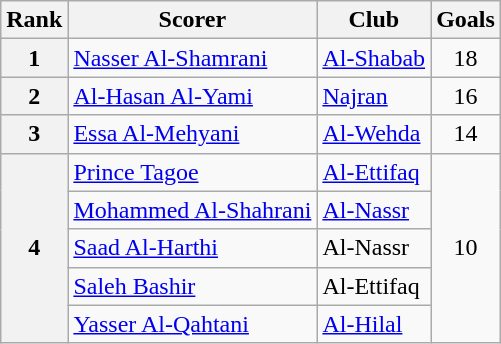<table class="wikitable" style="text-align:center">
<tr>
<th>Rank</th>
<th>Scorer</th>
<th>Club</th>
<th>Goals </th>
</tr>
<tr>
<th>1</th>
<td align="left"> <a href='#'>Nasser Al-Shamrani</a></td>
<td align="left"><a href='#'>Al-Shabab</a></td>
<td>18</td>
</tr>
<tr>
<th>2</th>
<td align="left"> <a href='#'>Al-Hasan Al-Yami</a></td>
<td align="left"><a href='#'>Najran</a></td>
<td>16</td>
</tr>
<tr>
<th>3</th>
<td align="left"> <a href='#'>Essa Al-Mehyani</a></td>
<td align="left"><a href='#'>Al-Wehda</a></td>
<td>14</td>
</tr>
<tr>
<th rowspan="5">4</th>
<td align="left"> <a href='#'>Prince Tagoe</a></td>
<td align="left"><a href='#'>Al-Ettifaq</a></td>
<td rowspan=5>10</td>
</tr>
<tr>
<td align="left"> <a href='#'>Mohammed Al-Shahrani</a></td>
<td align="left"><a href='#'>Al-Nassr</a></td>
</tr>
<tr>
<td align="left"> <a href='#'>Saad Al-Harthi</a></td>
<td align="left">Al-Nassr</td>
</tr>
<tr>
<td align="left"> <a href='#'>Saleh Bashir</a></td>
<td align="left">Al-Ettifaq</td>
</tr>
<tr>
<td align="left"> <a href='#'>Yasser Al-Qahtani</a></td>
<td align="left"><a href='#'>Al-Hilal</a></td>
</tr>
</table>
